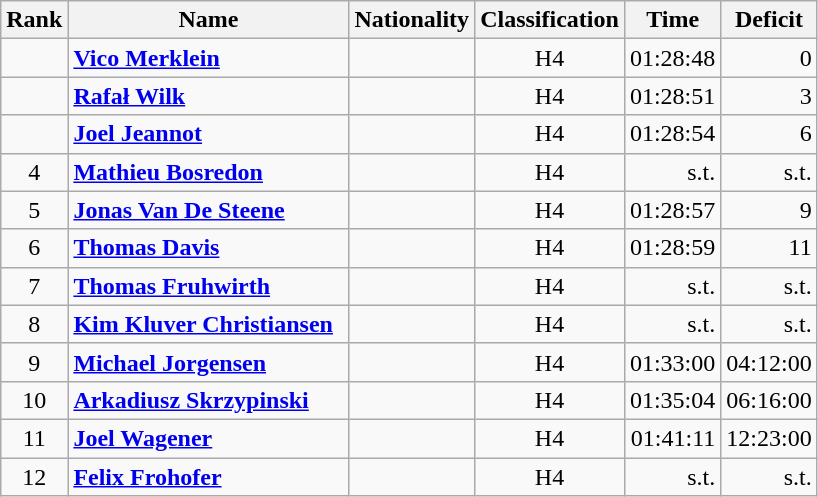<table class="wikitable sortable" style="text-align:left">
<tr>
<th width=20>Rank</th>
<th width=180>Name</th>
<th>Nationality</th>
<th>Classification</th>
<th>Time</th>
<th>Deficit</th>
</tr>
<tr>
<td align=center></td>
<td><strong><a href='#'>Vico Merklein</a></strong></td>
<td></td>
<td align=center>H4</td>
<td align=right>01:28:48</td>
<td align=right>0</td>
</tr>
<tr>
<td align=center></td>
<td><strong><a href='#'>Rafał Wilk</a></strong></td>
<td></td>
<td align=center>H4</td>
<td align=right>01:28:51</td>
<td align=right>3</td>
</tr>
<tr>
<td align=center></td>
<td><strong><a href='#'>Joel Jeannot</a></strong></td>
<td></td>
<td align=center>H4</td>
<td align=right>01:28:54</td>
<td align=right>6</td>
</tr>
<tr>
<td align=center>4</td>
<td><strong><a href='#'>Mathieu Bosredon</a></strong></td>
<td></td>
<td align=center>H4</td>
<td align=right>s.t.</td>
<td align=right>s.t.</td>
</tr>
<tr>
<td align=center>5</td>
<td><strong><a href='#'>Jonas Van De Steene</a></strong></td>
<td></td>
<td align=center>H4</td>
<td align=right>01:28:57</td>
<td align=right>9</td>
</tr>
<tr>
<td align=center>6</td>
<td><strong><a href='#'>Thomas Davis</a></strong></td>
<td></td>
<td align=center>H4</td>
<td align=right>01:28:59</td>
<td align=right>11</td>
</tr>
<tr>
<td align=center>7</td>
<td><strong><a href='#'>Thomas Fruhwirth</a></strong></td>
<td></td>
<td align=center>H4</td>
<td align=right>s.t.</td>
<td align=right>s.t.</td>
</tr>
<tr>
<td align=center>8</td>
<td><strong><a href='#'>Kim Kluver Christiansen</a></strong></td>
<td></td>
<td align=center>H4</td>
<td align=right>s.t.</td>
<td align=right>s.t.</td>
</tr>
<tr>
<td align=center>9</td>
<td><strong><a href='#'>Michael Jorgensen</a></strong></td>
<td></td>
<td align=center>H4</td>
<td align=right>01:33:00</td>
<td align=right>04:12:00</td>
</tr>
<tr>
<td align=center>10</td>
<td><strong><a href='#'>Arkadiusz Skrzypinski</a></strong></td>
<td></td>
<td align=center>H4</td>
<td align=right>01:35:04</td>
<td align=right>06:16:00</td>
</tr>
<tr>
<td align=center>11</td>
<td><strong><a href='#'>Joel Wagener</a></strong></td>
<td></td>
<td align=center>H4</td>
<td align=right>01:41:11</td>
<td align=right>12:23:00</td>
</tr>
<tr>
<td align=center>12</td>
<td><strong><a href='#'>Felix Frohofer</a></strong></td>
<td></td>
<td align=center>H4</td>
<td align=right>s.t.</td>
<td align=right>s.t.</td>
</tr>
</table>
